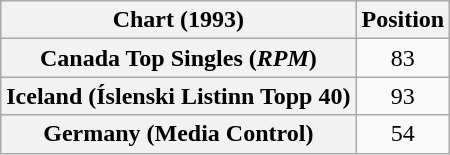<table class="wikitable sortable plainrowheaders" style="text-align:center">
<tr>
<th>Chart (1993)</th>
<th>Position</th>
</tr>
<tr>
<th scope="row">Canada Top Singles (<em>RPM</em>)</th>
<td>83</td>
</tr>
<tr>
<th scope="row">Iceland (Íslenski Listinn Topp 40)</th>
<td>93</td>
</tr>
<tr>
<th scope="row">Germany (Media Control)</th>
<td>54</td>
</tr>
</table>
